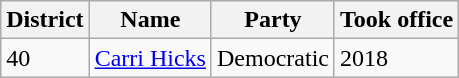<table class="wikitable sortable">
<tr>
<th>District</th>
<th>Name</th>
<th>Party</th>
<th>Took office</th>
</tr>
<tr>
<td>40</td>
<td><a href='#'>Carri Hicks</a></td>
<td>Democratic</td>
<td>2018</td>
</tr>
</table>
